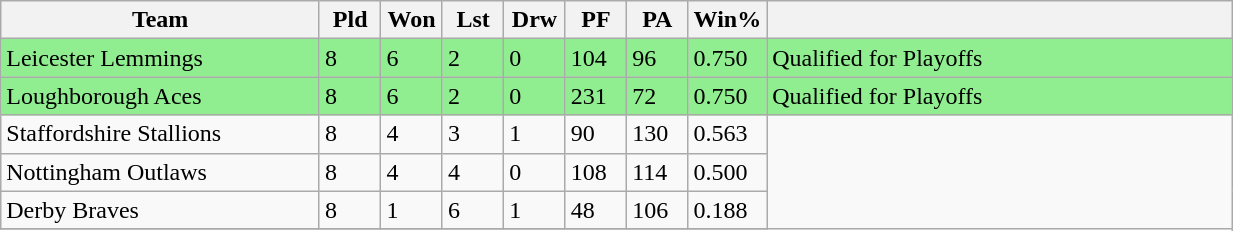<table class="wikitable" width=65%">
<tr>
<th width=26%>Team</th>
<th width=5%>Pld</th>
<th width=5%>Won</th>
<th width=5%>Lst</th>
<th width=5%>Drw</th>
<th width=5%>PF</th>
<th width=5%>PA</th>
<th width=6%>Win%</th>
<th width=38%></th>
</tr>
<tr style="background:lightgreen">
<td>Leicester Lemmings</td>
<td>8</td>
<td>6</td>
<td>2</td>
<td>0</td>
<td>104</td>
<td>96</td>
<td>0.750</td>
<td>Qualified for Playoffs</td>
</tr>
<tr style="background:lightgreen">
<td>Loughborough Aces</td>
<td>8</td>
<td>6</td>
<td>2</td>
<td>0</td>
<td>231</td>
<td>72</td>
<td>0.750</td>
<td>Qualified for Playoffs</td>
</tr>
<tr>
<td>Staffordshire Stallions</td>
<td>8</td>
<td>4</td>
<td>3</td>
<td>1</td>
<td>90</td>
<td>130</td>
<td>0.563</td>
</tr>
<tr>
<td>Nottingham Outlaws</td>
<td>8</td>
<td>4</td>
<td>4</td>
<td>0</td>
<td>108</td>
<td>114</td>
<td>0.500</td>
</tr>
<tr>
<td>Derby Braves</td>
<td>8</td>
<td>1</td>
<td>6</td>
<td>1</td>
<td>48</td>
<td>106</td>
<td>0.188</td>
</tr>
<tr>
</tr>
</table>
